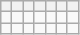<table class="wikitable" style="border-collapse: collapse;text-align:center;">
<tr bgcolor="#f0f0f0">
<th></th>
<th></th>
<th></th>
<th></th>
<th></th>
<th></th>
<th></th>
</tr>
<tr>
<td></td>
<td></td>
<td></td>
<td></td>
<td></td>
<td></td>
<td></td>
</tr>
<tr>
<td></td>
<td></td>
<td></td>
<td></td>
<td></td>
<td></td>
<td></td>
</tr>
</table>
